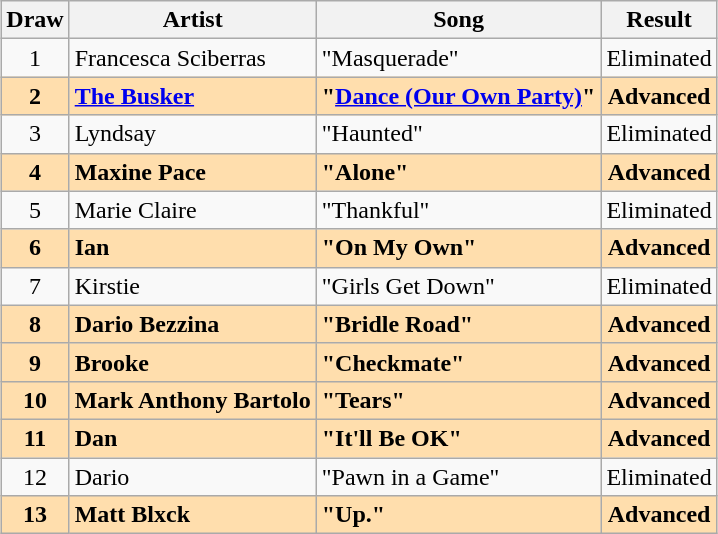<table class="sortable wikitable" style="margin: 1em auto 1em auto;">
<tr>
<th>Draw</th>
<th>Artist</th>
<th>Song</th>
<th>Result</th>
</tr>
<tr>
<td align="center">1</td>
<td>Francesca Sciberras</td>
<td>"Masquerade"</td>
<td align="center">Eliminated</td>
</tr>
<tr style="font-weight:bold; background:navajowhite;">
<td align="center">2</td>
<td><a href='#'>The Busker</a></td>
<td>"<a href='#'>Dance (Our Own Party)</a>"</td>
<td align="center">Advanced</td>
</tr>
<tr>
<td align="center">3</td>
<td>Lyndsay</td>
<td>"Haunted"</td>
<td align="center">Eliminated</td>
</tr>
<tr style="font-weight:bold; background:navajowhite;">
<td align="center">4</td>
<td>Maxine Pace</td>
<td>"Alone"</td>
<td align="center">Advanced</td>
</tr>
<tr>
<td align="center">5</td>
<td>Marie Claire</td>
<td>"Thankful"</td>
<td align="center">Eliminated</td>
</tr>
<tr style="font-weight:bold; background:navajowhite;">
<td align="center">6</td>
<td>Ian</td>
<td>"On My Own"</td>
<td align="center">Advanced</td>
</tr>
<tr>
<td align="center">7</td>
<td>Kirstie</td>
<td>"Girls Get Down"</td>
<td align="center">Eliminated</td>
</tr>
<tr style="font-weight:bold; background:navajowhite;">
<td align="center">8</td>
<td>Dario Bezzina</td>
<td>"Bridle Road"</td>
<td align="center">Advanced</td>
</tr>
<tr style="font-weight:bold; background:navajowhite;">
<td align="center">9</td>
<td>Brooke</td>
<td>"Checkmate"</td>
<td align="center">Advanced</td>
</tr>
<tr style="font-weight:bold; background:navajowhite;">
<td align="center">10</td>
<td>Mark Anthony Bartolo</td>
<td>"Tears"</td>
<td align="center">Advanced</td>
</tr>
<tr style="font-weight:bold; background:navajowhite;">
<td align="center">11</td>
<td>Dan</td>
<td>"It'll Be OK"</td>
<td align="center">Advanced</td>
</tr>
<tr>
<td align="center">12</td>
<td>Dario</td>
<td>"Pawn in a Game"</td>
<td align="center">Eliminated</td>
</tr>
<tr style="font-weight:bold; background:navajowhite;">
<td align="center">13</td>
<td>Matt Blxck</td>
<td>"Up."</td>
<td align="center">Advanced</td>
</tr>
</table>
